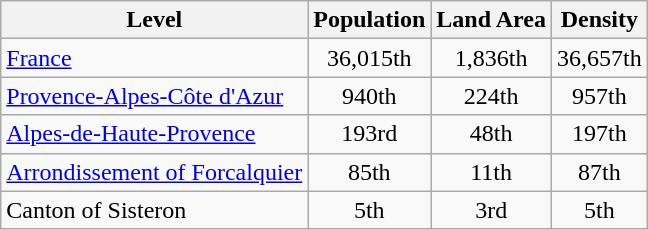<table class="wikitable" style="margin:1em auto;">
<tr>
<th>Level</th>
<th>Population</th>
<th>Land Area</th>
<th>Density</th>
</tr>
<tr>
<td> <a href='#'>France</a></td>
<td style="text-align:center;">36,015th</td>
<td style="text-align:center;">1,836th</td>
<td style="text-align:center;">36,657th</td>
</tr>
<tr>
<td> <a href='#'>Provence-Alpes-Côte d'Azur</a></td>
<td style="text-align:center;">940th</td>
<td style="text-align:center;">224th</td>
<td style="text-align:center;">957th</td>
</tr>
<tr>
<td> <a href='#'>Alpes-de-Haute-Provence</a></td>
<td style="text-align:center;">193rd</td>
<td style="text-align:center;">48th</td>
<td style="text-align:center;">197th</td>
</tr>
<tr>
<td><a href='#'>Arrondissement of Forcalquier</a></td>
<td style="text-align:center;">85th</td>
<td style="text-align:center;">11th</td>
<td style="text-align:center;">87th</td>
</tr>
<tr>
<td>Canton of Sisteron</td>
<td style="text-align:center;">5th</td>
<td style="text-align:center;">3rd</td>
<td style="text-align:center;">5th</td>
</tr>
</table>
